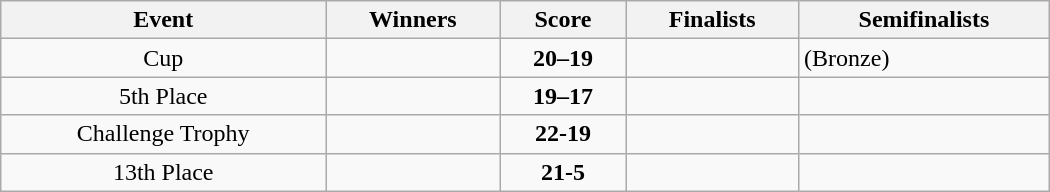<table class="wikitable" width=700 style="text-align: center">
<tr>
<th>Event</th>
<th>Winners</th>
<th>Score</th>
<th>Finalists</th>
<th>Semifinalists</th>
</tr>
<tr>
<td>Cup</td>
<td align=left></td>
<td><strong>20–19</strong></td>
<td align=left></td>
<td align=left> (Bronze)<br></td>
</tr>
<tr>
<td>5th Place</td>
<td align=left></td>
<td><strong>19–17</strong></td>
<td align=left></td>
<td align=left><br></td>
</tr>
<tr>
<td>Challenge Trophy</td>
<td align=left></td>
<td><strong>22-19</strong></td>
<td align=left></td>
<td align=left><br></td>
</tr>
<tr>
<td>13th Place</td>
<td align=left></td>
<td><strong>21-5</strong></td>
<td align=left></td>
<td align=left><br></td>
</tr>
</table>
